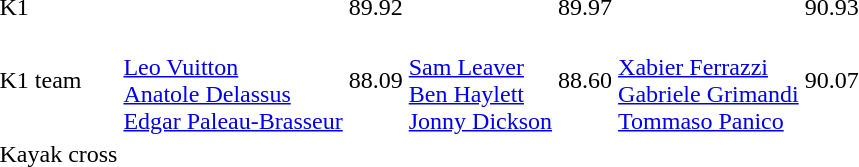<table>
<tr>
<td>K1</td>
<td></td>
<td>89.92</td>
<td></td>
<td>89.97</td>
<td></td>
<td>90.93</td>
</tr>
<tr>
<td>K1 team</td>
<td><br><a href='#'>Leo Vuitton</a><br><a href='#'>Anatole Delassus</a><br><a href='#'>Edgar Paleau-Brasseur</a></td>
<td>88.09</td>
<td><br><a href='#'>Sam Leaver</a><br><a href='#'>Ben Haylett</a><br><a href='#'>Jonny Dickson</a></td>
<td>88.60</td>
<td><br><a href='#'>Xabier Ferrazzi</a><br><a href='#'>Gabriele Grimandi</a><br><a href='#'>Tommaso Panico</a></td>
<td>90.07</td>
</tr>
<tr>
<td>Kayak cross</td>
<td colspan=2></td>
<td colspan=2></td>
<td colspan=2></td>
</tr>
</table>
